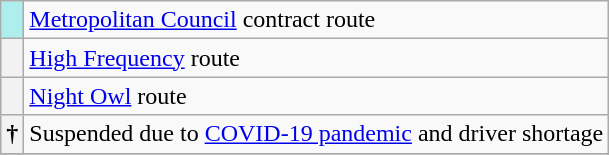<table class="wikitable collapsible">
<tr>
<th style="background-color:PaleTurquoise"></th>
<td><a href='#'>Metropolitan Council</a> contract route</td>
</tr>
<tr>
<th></th>
<td><a href='#'>High Frequency</a> route</td>
</tr>
<tr>
<th></th>
<td><a href='#'>Night Owl</a> route</td>
</tr>
<tr>
<th>†</th>
<td>Suspended due to <a href='#'>COVID-19 pandemic</a> and driver shortage</td>
</tr>
<tr>
</tr>
</table>
